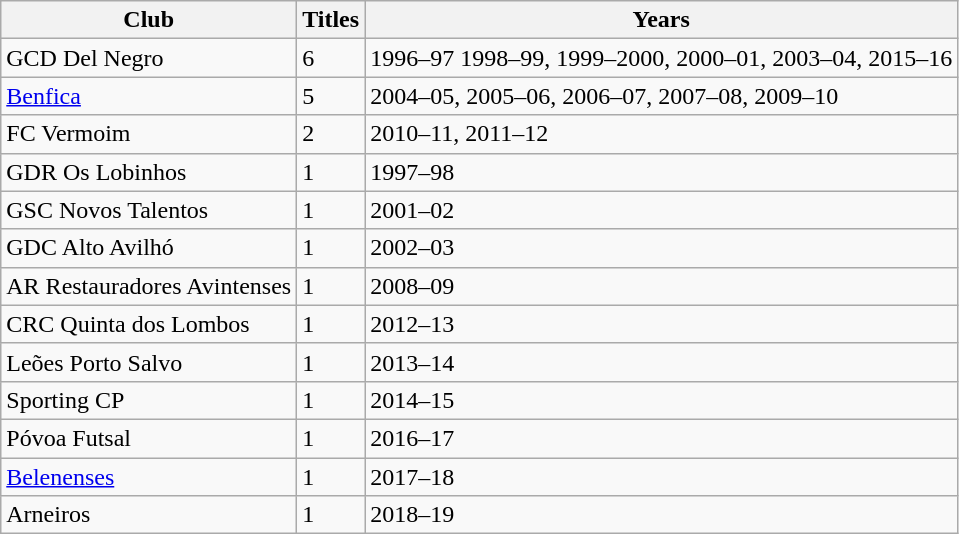<table class="wikitable sortable" style="text-align: left;">
<tr>
<th>Club</th>
<th>Titles</th>
<th>Years</th>
</tr>
<tr>
<td>GCD Del Negro</td>
<td>6</td>
<td>1996–97 1998–99, 1999–2000, 2000–01, 2003–04, 2015–16</td>
</tr>
<tr>
<td><a href='#'>Benfica</a></td>
<td>5</td>
<td>2004–05, 2005–06, 2006–07, 2007–08, 2009–10</td>
</tr>
<tr>
<td>FC Vermoim</td>
<td>2</td>
<td>2010–11, 2011–12</td>
</tr>
<tr>
<td>GDR Os Lobinhos</td>
<td>1</td>
<td>1997–98</td>
</tr>
<tr>
<td>GSC Novos Talentos</td>
<td>1</td>
<td>2001–02</td>
</tr>
<tr>
<td>GDC Alto Avilhó</td>
<td>1</td>
<td>2002–03</td>
</tr>
<tr>
<td>AR Restauradores Avintenses</td>
<td>1</td>
<td>2008–09</td>
</tr>
<tr>
<td>CRC Quinta dos Lombos</td>
<td>1</td>
<td>2012–13</td>
</tr>
<tr>
<td>Leões Porto Salvo</td>
<td>1</td>
<td>2013–14</td>
</tr>
<tr>
<td>Sporting CP</td>
<td>1</td>
<td>2014–15</td>
</tr>
<tr>
<td>Póvoa Futsal</td>
<td>1</td>
<td>2016–17</td>
</tr>
<tr>
<td><a href='#'>Belenenses</a></td>
<td>1</td>
<td>2017–18</td>
</tr>
<tr>
<td>Arneiros</td>
<td>1</td>
<td>2018–19</td>
</tr>
</table>
